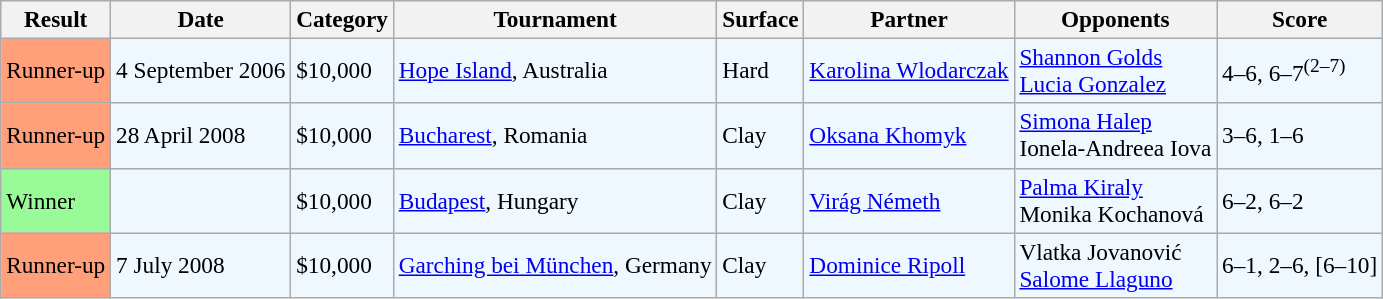<table class="sortable wikitable" style=font-size:97%>
<tr>
<th>Result</th>
<th>Date</th>
<th>Category</th>
<th>Tournament</th>
<th>Surface</th>
<th>Partner</th>
<th>Opponents</th>
<th>Score</th>
</tr>
<tr bgcolor="#f0f8ff">
<td bgcolor="FFA07A">Runner-up</td>
<td>4 September 2006</td>
<td>$10,000</td>
<td><a href='#'>Hope Island</a>, Australia</td>
<td>Hard</td>
<td> <a href='#'>Karolina Wlodarczak</a></td>
<td> <a href='#'>Shannon Golds</a> <br>  <a href='#'>Lucia Gonzalez</a></td>
<td>4–6, 6–7<sup>(2–7)</sup></td>
</tr>
<tr bgcolor="#f0f8ff">
<td bgcolor="FFA07A">Runner-up</td>
<td>28 April 2008</td>
<td>$10,000</td>
<td><a href='#'>Bucharest</a>, Romania</td>
<td>Clay</td>
<td> <a href='#'>Oksana Khomyk</a></td>
<td> <a href='#'>Simona Halep</a> <br>  Ionela-Andreea Iova</td>
<td>3–6, 1–6</td>
</tr>
<tr bgcolor="#f0f8ff">
<td bgcolor="98FB98">Winner</td>
<td></td>
<td>$10,000</td>
<td><a href='#'>Budapest</a>, Hungary</td>
<td>Clay</td>
<td> <a href='#'>Virág Németh</a></td>
<td> <a href='#'>Palma Kiraly</a> <br>  Monika Kochanová</td>
<td>6–2, 6–2</td>
</tr>
<tr bgcolor="#f0f8ff">
<td bgcolor="FFA07A">Runner-up</td>
<td>7 July 2008</td>
<td>$10,000</td>
<td><a href='#'>Garching bei München</a>, Germany</td>
<td>Clay</td>
<td> <a href='#'>Dominice Ripoll</a></td>
<td> Vlatka Jovanović <br>  <a href='#'>Salome Llaguno</a></td>
<td>6–1, 2–6, [6–10]</td>
</tr>
</table>
